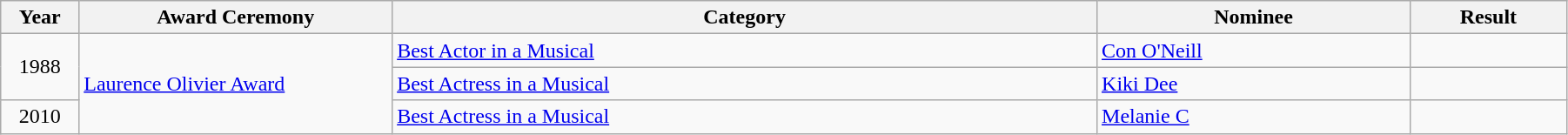<table class="wikitable" style="width:95%;">
<tr>
<th style="width:5%;">Year</th>
<th style="width:20%;">Award Ceremony</th>
<th style="width:45%;">Category</th>
<th style="width:20%;">Nominee</th>
<th style="width:10%;">Result</th>
</tr>
<tr>
<td rowspan="2" style="text-align:center;">1988</td>
<td rowspan="3"><a href='#'>Laurence Olivier Award</a></td>
<td><a href='#'>Best Actor in a Musical</a></td>
<td><a href='#'>Con O'Neill</a></td>
<td></td>
</tr>
<tr>
<td><a href='#'>Best Actress in a Musical</a></td>
<td><a href='#'>Kiki Dee</a></td>
<td></td>
</tr>
<tr>
<td style="text-align:center;">2010</td>
<td><a href='#'>Best Actress in a Musical</a></td>
<td><a href='#'>Melanie C</a></td>
<td></td>
</tr>
</table>
